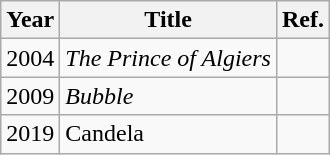<table class="wikitable">
<tr>
<th>Year</th>
<th>Title</th>
<th>Ref.</th>
</tr>
<tr>
<td>2004</td>
<td><em>The Prince of Algiers</em></td>
<td></td>
</tr>
<tr>
<td>2009</td>
<td><em>Bubble</em></td>
<td></td>
</tr>
<tr>
<td>2019</td>
<td>Candela</td>
<td></td>
</tr>
</table>
